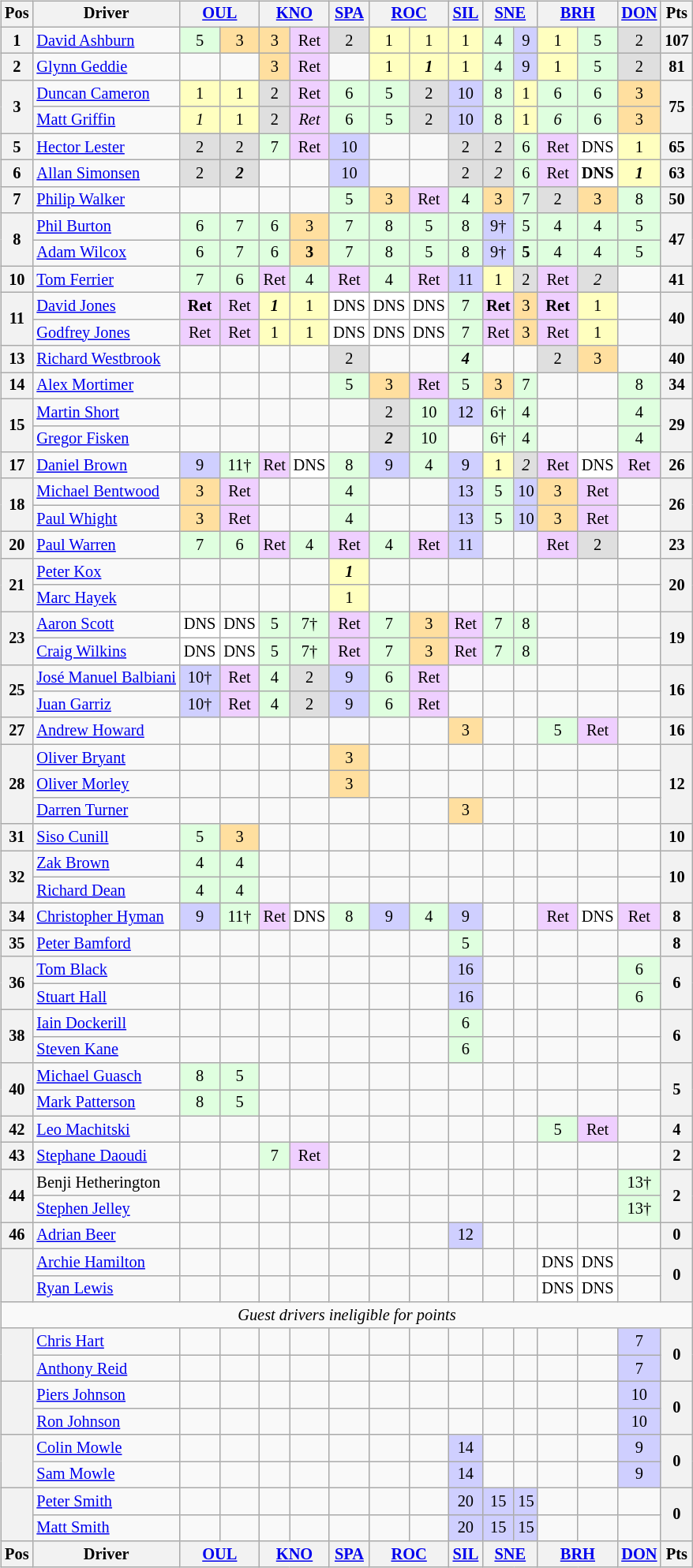<table>
<tr>
<td><br><table class="wikitable" style="font-size: 85%; text-align: center;">
<tr valign="top">
<th valign="middle">Pos</th>
<th valign="middle">Driver</th>
<th colspan=2><a href='#'>OUL</a></th>
<th colspan=2><a href='#'>KNO</a></th>
<th><a href='#'>SPA</a></th>
<th colspan=2><a href='#'>ROC</a></th>
<th><a href='#'>SIL</a></th>
<th colspan=2><a href='#'>SNE</a></th>
<th colspan=2><a href='#'>BRH</a></th>
<th><a href='#'>DON</a></th>
<th valign="middle">Pts</th>
</tr>
<tr>
<th>1</th>
<td align=left> <a href='#'>David Ashburn</a></td>
<td style="background:#DFFFDF;">5</td>
<td style="background:#FFDF9F;">3</td>
<td style="background:#FFDF9F;">3</td>
<td style="background:#EFCFFF;">Ret</td>
<td style="background:#DFDFDF;">2</td>
<td style="background:#FFFFBF;">1</td>
<td style="background:#FFFFBF;">1</td>
<td style="background:#FFFFBF;">1</td>
<td style="background:#DFFFDF;">4</td>
<td style="background:#CFCFFF;">9</td>
<td style="background:#FFFFBF;">1</td>
<td style="background:#DFFFDF;">5</td>
<td style="background:#DFDFDF;">2</td>
<th>107</th>
</tr>
<tr>
<th>2</th>
<td align=left> <a href='#'>Glynn Geddie</a></td>
<td></td>
<td></td>
<td style="background:#FFDF9F;">3</td>
<td style="background:#EFCFFF;">Ret</td>
<td></td>
<td style="background:#FFFFBF;">1</td>
<td style="background:#FFFFBF;"><strong><em>1</em></strong></td>
<td style="background:#FFFFBF;">1</td>
<td style="background:#DFFFDF;">4</td>
<td style="background:#CFCFFF;">9</td>
<td style="background:#FFFFBF;">1</td>
<td style="background:#DFFFDF;">5</td>
<td style="background:#DFDFDF;">2</td>
<th>81</th>
</tr>
<tr>
<th rowspan=2>3</th>
<td align=left> <a href='#'>Duncan Cameron</a></td>
<td style="background:#FFFFBF;">1</td>
<td style="background:#FFFFBF;">1</td>
<td style="background:#DFDFDF;">2</td>
<td style="background:#EFCFFF;">Ret</td>
<td style="background:#DFFFDF;">6</td>
<td style="background:#DFFFDF;">5</td>
<td style="background:#DFDFDF;">2</td>
<td style="background:#CFCFFF;">10</td>
<td style="background:#DFFFDF;">8</td>
<td style="background:#FFFFBF;">1</td>
<td style="background:#DFFFDF;">6</td>
<td style="background:#DFFFDF;">6</td>
<td style="background:#FFDF9F;">3</td>
<th rowspan=2>75</th>
</tr>
<tr>
<td align=left> <a href='#'>Matt Griffin</a></td>
<td style="background:#FFFFBF;"><em>1</em></td>
<td style="background:#FFFFBF;">1</td>
<td style="background:#DFDFDF;">2</td>
<td style="background:#EFCFFF;"><em>Ret</em></td>
<td style="background:#DFFFDF;">6</td>
<td style="background:#DFFFDF;">5</td>
<td style="background:#DFDFDF;">2</td>
<td style="background:#CFCFFF;">10</td>
<td style="background:#DFFFDF;">8</td>
<td style="background:#FFFFBF;">1</td>
<td style="background:#DFFFDF;"><em>6</em></td>
<td style="background:#DFFFDF;">6</td>
<td style="background:#FFDF9F;">3</td>
</tr>
<tr>
<th>5</th>
<td align=left> <a href='#'>Hector Lester</a></td>
<td style="background:#DFDFDF;">2</td>
<td style="background:#DFDFDF;">2</td>
<td style="background:#DFFFDF;">7</td>
<td style="background:#EFCFFF;">Ret</td>
<td style="background:#CFCFFF;">10</td>
<td></td>
<td></td>
<td style="background:#DFDFDF;">2</td>
<td style="background:#DFDFDF;">2</td>
<td style="background:#DFFFDF;">6</td>
<td style="background:#EFCFFF;">Ret</td>
<td style="background:#FFFFFF;">DNS</td>
<td style="background:#FFFFBF;">1</td>
<th>65</th>
</tr>
<tr>
<th>6</th>
<td align=left> <a href='#'>Allan Simonsen</a></td>
<td style="background:#DFDFDF;">2</td>
<td style="background:#DFDFDF;"><strong><em>2</em></strong></td>
<td></td>
<td></td>
<td style="background:#CFCFFF;">10</td>
<td></td>
<td></td>
<td style="background:#DFDFDF;">2</td>
<td style="background:#DFDFDF;"><em>2</em></td>
<td style="background:#DFFFDF;">6</td>
<td style="background:#EFCFFF;">Ret</td>
<td style="background:#FFFFFF;"><strong>DNS</strong></td>
<td style="background:#FFFFBF;"><strong><em>1</em></strong></td>
<th>63</th>
</tr>
<tr>
<th>7</th>
<td align=left> <a href='#'>Philip Walker</a></td>
<td></td>
<td></td>
<td></td>
<td></td>
<td style="background:#DFFFDF;">5</td>
<td style="background:#FFDF9F;">3</td>
<td style="background:#EFCFFF;">Ret</td>
<td style="background:#DFFFDF;">4</td>
<td style="background:#FFDF9F;">3</td>
<td style="background:#DFFFDF;">7</td>
<td style="background:#DFDFDF;">2</td>
<td style="background:#FFDF9F;">3</td>
<td style="background:#DFFFDF;">8</td>
<th>50</th>
</tr>
<tr>
<th rowspan=2>8</th>
<td align=left> <a href='#'>Phil Burton</a></td>
<td style="background:#DFFFDF;">6</td>
<td style="background:#DFFFDF;">7</td>
<td style="background:#DFFFDF;">6</td>
<td style="background:#FFDF9F;">3</td>
<td style="background:#DFFFDF;">7</td>
<td style="background:#DFFFDF;">8</td>
<td style="background:#DFFFDF;">5</td>
<td style="background:#DFFFDF;">8</td>
<td style="background:#CFCFFF;">9†</td>
<td style="background:#DFFFDF;">5</td>
<td style="background:#DFFFDF;">4</td>
<td style="background:#DFFFDF;">4</td>
<td style="background:#DFFFDF;">5</td>
<th rowspan=2>47</th>
</tr>
<tr>
<td align=left> <a href='#'>Adam Wilcox</a></td>
<td style="background:#DFFFDF;">6</td>
<td style="background:#DFFFDF;">7</td>
<td style="background:#DFFFDF;">6</td>
<td style="background:#FFDF9F;"><strong>3</strong></td>
<td style="background:#DFFFDF;">7</td>
<td style="background:#DFFFDF;">8</td>
<td style="background:#DFFFDF;">5</td>
<td style="background:#DFFFDF;">8</td>
<td style="background:#CFCFFF;">9†</td>
<td style="background:#DFFFDF;"><strong>5</strong></td>
<td style="background:#DFFFDF;">4</td>
<td style="background:#DFFFDF;">4</td>
<td style="background:#DFFFDF;">5</td>
</tr>
<tr>
<th>10</th>
<td align=left> <a href='#'>Tom Ferrier</a></td>
<td style="background:#DFFFDF;">7</td>
<td style="background:#DFFFDF;">6</td>
<td style="background:#EFCFFF;">Ret</td>
<td style="background:#DFFFDF;">4</td>
<td style="background:#EFCFFF;">Ret</td>
<td style="background:#DFFFDF;">4</td>
<td style="background:#EFCFFF;">Ret</td>
<td style="background:#CFCFFF;">11</td>
<td style="background:#FFFFBF;">1</td>
<td style="background:#DFDFDF;">2</td>
<td style="background:#EFCFFF;">Ret</td>
<td style="background:#DFDFDF;"><em>2</em></td>
<td></td>
<th>41</th>
</tr>
<tr>
<th rowspan=2>11</th>
<td align=left> <a href='#'>David Jones</a></td>
<td style="background:#EFCFFF;"><strong>Ret</strong></td>
<td style="background:#EFCFFF;">Ret</td>
<td style="background:#FFFFBF;"><strong><em>1</em></strong></td>
<td style="background:#FFFFBF;">1</td>
<td style="background:#FFFFFF;">DNS</td>
<td style="background:#FFFFFF;">DNS</td>
<td style="background:#FFFFFF;">DNS</td>
<td style="background:#DFFFDF;">7</td>
<td style="background:#EFCFFF;"><strong>Ret</strong></td>
<td style="background:#FFDF9F;">3</td>
<td style="background:#EFCFFF;"><strong>Ret</strong></td>
<td style="background:#FFFFBF;">1</td>
<td></td>
<th rowspan=2>40</th>
</tr>
<tr>
<td align=left> <a href='#'>Godfrey Jones</a></td>
<td style="background:#EFCFFF;">Ret</td>
<td style="background:#EFCFFF;">Ret</td>
<td style="background:#FFFFBF;">1</td>
<td style="background:#FFFFBF;">1</td>
<td style="background:#FFFFFF;">DNS</td>
<td style="background:#FFFFFF;">DNS</td>
<td style="background:#FFFFFF;">DNS</td>
<td style="background:#DFFFDF;">7</td>
<td style="background:#EFCFFF;">Ret</td>
<td style="background:#FFDF9F;">3</td>
<td style="background:#EFCFFF;">Ret</td>
<td style="background:#FFFFBF;">1</td>
<td></td>
</tr>
<tr>
<th>13</th>
<td align=left> <a href='#'>Richard Westbrook</a></td>
<td></td>
<td></td>
<td></td>
<td></td>
<td style="background:#DFDFDF;">2</td>
<td></td>
<td></td>
<td style="background:#DFFFDF;"><strong><em>4</em></strong></td>
<td></td>
<td></td>
<td style="background:#DFDFDF;">2</td>
<td style="background:#FFDF9F;">3</td>
<td></td>
<th>40</th>
</tr>
<tr>
<th>14</th>
<td align=left> <a href='#'>Alex Mortimer</a></td>
<td></td>
<td></td>
<td></td>
<td></td>
<td style="background:#DFFFDF;">5</td>
<td style="background:#FFDF9F;">3</td>
<td style="background:#EFCFFF;">Ret</td>
<td style="background:#DFFFDF;">5</td>
<td style="background:#FFDF9F;">3</td>
<td style="background:#DFFFDF;">7</td>
<td></td>
<td></td>
<td style="background:#DFFFDF;">8</td>
<th>34</th>
</tr>
<tr>
<th rowspan=2>15</th>
<td align=left> <a href='#'>Martin Short</a></td>
<td></td>
<td></td>
<td></td>
<td></td>
<td></td>
<td style="background:#DFDFDF;">2</td>
<td style="background:#DFFFDF;">10</td>
<td style="background:#CFCFFF;">12</td>
<td style="background:#DFFFDF;">6†</td>
<td style="background:#DFFFDF;">4</td>
<td></td>
<td></td>
<td style="background:#DFFFDF;">4</td>
<th rowspan=2>29</th>
</tr>
<tr>
<td align=left> <a href='#'>Gregor Fisken</a></td>
<td></td>
<td></td>
<td></td>
<td></td>
<td></td>
<td style="background:#DFDFDF;"><strong><em>2</em></strong></td>
<td style="background:#DFFFDF;">10</td>
<td></td>
<td style="background:#DFFFDF;">6†</td>
<td style="background:#DFFFDF;">4</td>
<td></td>
<td></td>
<td style="background:#DFFFDF;">4</td>
</tr>
<tr>
<th>17</th>
<td align=left> <a href='#'>Daniel Brown</a></td>
<td style="background:#CFCFFF;">9</td>
<td style="background:#DFFFDF;">11†</td>
<td style="background:#EFCFFF;">Ret</td>
<td style="background:#FFFFFF;">DNS</td>
<td style="background:#DFFFDF;">8</td>
<td style="background:#CFCFFF;">9</td>
<td style="background:#DFFFDF;">4</td>
<td style="background:#CFCFFF;">9</td>
<td style="background:#FFFFBF;">1</td>
<td style="background:#DFDFDF;"><em>2</em></td>
<td style="background:#EFCFFF;">Ret</td>
<td style="background:#FFFFFF;">DNS</td>
<td style="background:#EFCFFF;">Ret</td>
<th>26</th>
</tr>
<tr>
<th rowspan=2>18</th>
<td align=left> <a href='#'>Michael Bentwood</a></td>
<td style="background:#FFDF9F;">3</td>
<td style="background:#EFCFFF;">Ret</td>
<td></td>
<td></td>
<td style="background:#DFFFDF;">4</td>
<td></td>
<td></td>
<td style="background:#CFCFFF;">13</td>
<td style="background:#DFFFDF;">5</td>
<td style="background:#CFCFFF;">10</td>
<td style="background:#FFDF9F;">3</td>
<td style="background:#EFCFFF;">Ret</td>
<td></td>
<th rowspan=2>26</th>
</tr>
<tr>
<td align=left> <a href='#'>Paul Whight</a></td>
<td style="background:#FFDF9F;">3</td>
<td style="background:#EFCFFF;">Ret</td>
<td></td>
<td></td>
<td style="background:#DFFFDF;">4</td>
<td></td>
<td></td>
<td style="background:#CFCFFF;">13</td>
<td style="background:#DFFFDF;">5</td>
<td style="background:#CFCFFF;">10</td>
<td style="background:#FFDF9F;">3</td>
<td style="background:#EFCFFF;">Ret</td>
<td></td>
</tr>
<tr>
<th>20</th>
<td align=left> <a href='#'>Paul Warren</a></td>
<td style="background:#DFFFDF;">7</td>
<td style="background:#DFFFDF;">6</td>
<td style="background:#EFCFFF;">Ret</td>
<td style="background:#DFFFDF;">4</td>
<td style="background:#EFCFFF;">Ret</td>
<td style="background:#DFFFDF;">4</td>
<td style="background:#EFCFFF;">Ret</td>
<td style="background:#CFCFFF;">11</td>
<td></td>
<td></td>
<td style="background:#EFCFFF;">Ret</td>
<td style="background:#DFDFDF;">2</td>
<td></td>
<th>23</th>
</tr>
<tr>
<th rowspan=2>21</th>
<td align=left> <a href='#'>Peter Kox</a></td>
<td></td>
<td></td>
<td></td>
<td></td>
<td style="background:#FFFFBF;"><strong><em>1</em></strong></td>
<td></td>
<td></td>
<td></td>
<td></td>
<td></td>
<td></td>
<td></td>
<td></td>
<th rowspan=2>20</th>
</tr>
<tr>
<td align=left> <a href='#'>Marc Hayek</a></td>
<td></td>
<td></td>
<td></td>
<td></td>
<td style="background:#FFFFBF;">1</td>
<td></td>
<td></td>
<td></td>
<td></td>
<td></td>
<td></td>
<td></td>
<td></td>
</tr>
<tr>
<th rowspan=2>23</th>
<td align=left> <a href='#'>Aaron Scott</a></td>
<td style="background:#FFFFFF;">DNS</td>
<td style="background:#FFFFFF;">DNS</td>
<td style="background:#DFFFDF;">5</td>
<td style="background:#DFFFDF;">7†</td>
<td style="background:#EFCFFF;">Ret</td>
<td style="background:#DFFFDF;">7</td>
<td style="background:#FFDF9F;">3</td>
<td style="background:#EFCFFF;">Ret</td>
<td style="background:#DFFFDF;">7</td>
<td style="background:#DFFFDF;">8</td>
<td></td>
<td></td>
<td></td>
<th rowspan=2>19</th>
</tr>
<tr>
<td align=left> <a href='#'>Craig Wilkins</a></td>
<td style="background:#FFFFFF;">DNS</td>
<td style="background:#FFFFFF;">DNS</td>
<td style="background:#DFFFDF;">5</td>
<td style="background:#DFFFDF;">7†</td>
<td style="background:#EFCFFF;">Ret</td>
<td style="background:#DFFFDF;">7</td>
<td style="background:#FFDF9F;">3</td>
<td style="background:#EFCFFF;">Ret</td>
<td style="background:#DFFFDF;">7</td>
<td style="background:#DFFFDF;">8</td>
<td></td>
<td></td>
<td></td>
</tr>
<tr>
<th rowspan=2>25</th>
<td align=left> <a href='#'>José Manuel Balbiani</a></td>
<td style="background:#CFCFFF;">10†</td>
<td style="background:#EFCFFF;">Ret</td>
<td style="background:#DFFFDF;">4</td>
<td style="background:#DFDFDF;">2</td>
<td style="background:#CFCFFF;">9</td>
<td style="background:#DFFFDF;">6</td>
<td style="background:#EFCFFF;">Ret</td>
<td></td>
<td></td>
<td></td>
<td></td>
<td></td>
<td></td>
<th rowspan=2>16</th>
</tr>
<tr>
<td align=left> <a href='#'>Juan Garriz</a></td>
<td style="background:#CFCFFF;">10†</td>
<td style="background:#EFCFFF;">Ret</td>
<td style="background:#DFFFDF;">4</td>
<td style="background:#DFDFDF;">2</td>
<td style="background:#CFCFFF;">9</td>
<td style="background:#DFFFDF;">6</td>
<td style="background:#EFCFFF;">Ret</td>
<td></td>
<td></td>
<td></td>
<td></td>
<td></td>
<td></td>
</tr>
<tr>
<th>27</th>
<td align=left> <a href='#'>Andrew Howard</a></td>
<td></td>
<td></td>
<td></td>
<td></td>
<td></td>
<td></td>
<td></td>
<td style="background:#FFDF9F;">3</td>
<td></td>
<td></td>
<td style="background:#DFFFDF;">5</td>
<td style="background:#EFCFFF;">Ret</td>
<td></td>
<th>16</th>
</tr>
<tr>
<th rowspan=3>28</th>
<td align=left> <a href='#'>Oliver Bryant</a></td>
<td></td>
<td></td>
<td></td>
<td></td>
<td style="background:#FFDF9F;">3</td>
<td></td>
<td></td>
<td></td>
<td></td>
<td></td>
<td></td>
<td></td>
<td></td>
<th rowspan=3>12</th>
</tr>
<tr>
<td align=left> <a href='#'>Oliver Morley</a></td>
<td></td>
<td></td>
<td></td>
<td></td>
<td style="background:#FFDF9F;">3</td>
<td></td>
<td></td>
<td></td>
<td></td>
<td></td>
<td></td>
<td></td>
<td></td>
</tr>
<tr>
<td align=left> <a href='#'>Darren Turner</a></td>
<td></td>
<td></td>
<td></td>
<td></td>
<td></td>
<td></td>
<td></td>
<td style="background:#FFDF9F;">3</td>
<td></td>
<td></td>
<td></td>
<td></td>
<td></td>
</tr>
<tr>
<th>31</th>
<td align=left> <a href='#'>Siso Cunill</a></td>
<td style="background:#DFFFDF;">5</td>
<td style="background:#FFDF9F;">3</td>
<td></td>
<td></td>
<td></td>
<td></td>
<td></td>
<td></td>
<td></td>
<td></td>
<td></td>
<td></td>
<td></td>
<th>10</th>
</tr>
<tr>
<th rowspan=2>32</th>
<td align=left> <a href='#'>Zak Brown</a></td>
<td style="background:#DFFFDF;">4</td>
<td style="background:#DFFFDF;">4</td>
<td></td>
<td></td>
<td></td>
<td></td>
<td></td>
<td></td>
<td></td>
<td></td>
<td></td>
<td></td>
<td></td>
<th rowspan=2>10</th>
</tr>
<tr>
<td align=left> <a href='#'>Richard Dean</a></td>
<td style="background:#DFFFDF;">4</td>
<td style="background:#DFFFDF;">4</td>
<td></td>
<td></td>
<td></td>
<td></td>
<td></td>
<td></td>
<td></td>
<td></td>
<td></td>
<td></td>
<td></td>
</tr>
<tr>
<th>34</th>
<td align=left> <a href='#'>Christopher Hyman</a></td>
<td style="background:#CFCFFF;">9</td>
<td style="background:#DFFFDF;">11†</td>
<td style="background:#EFCFFF;">Ret</td>
<td style="background:#FFFFFF;">DNS</td>
<td style="background:#DFFFDF;">8</td>
<td style="background:#CFCFFF;">9</td>
<td style="background:#DFFFDF;">4</td>
<td style="background:#CFCFFF;">9</td>
<td></td>
<td></td>
<td style="background:#EFCFFF;">Ret</td>
<td style="background:#FFFFFF;">DNS</td>
<td style="background:#EFCFFF;">Ret</td>
<th>8</th>
</tr>
<tr>
<th>35</th>
<td align=left> <a href='#'>Peter Bamford</a></td>
<td></td>
<td></td>
<td></td>
<td></td>
<td></td>
<td></td>
<td></td>
<td style="background:#DFFFDF;">5</td>
<td></td>
<td></td>
<td></td>
<td></td>
<td></td>
<th>8</th>
</tr>
<tr>
<th rowspan=2>36</th>
<td align=left> <a href='#'>Tom Black</a></td>
<td></td>
<td></td>
<td></td>
<td></td>
<td></td>
<td></td>
<td></td>
<td style="background:#CFCFFF;">16</td>
<td></td>
<td></td>
<td></td>
<td></td>
<td style="background:#DFFFDF;">6</td>
<th rowspan=2>6</th>
</tr>
<tr>
<td align=left> <a href='#'>Stuart Hall</a></td>
<td></td>
<td></td>
<td></td>
<td></td>
<td></td>
<td></td>
<td></td>
<td style="background:#CFCFFF;">16</td>
<td></td>
<td></td>
<td></td>
<td></td>
<td style="background:#DFFFDF;">6</td>
</tr>
<tr>
<th rowspan=2>38</th>
<td align=left> <a href='#'>Iain Dockerill</a></td>
<td></td>
<td></td>
<td></td>
<td></td>
<td></td>
<td></td>
<td></td>
<td style="background:#DFFFDF;">6</td>
<td></td>
<td></td>
<td></td>
<td></td>
<td></td>
<th rowspan=2>6</th>
</tr>
<tr>
<td align=left> <a href='#'>Steven Kane</a></td>
<td></td>
<td></td>
<td></td>
<td></td>
<td></td>
<td></td>
<td></td>
<td style="background:#DFFFDF;">6</td>
<td></td>
<td></td>
<td></td>
<td></td>
<td></td>
</tr>
<tr>
<th rowspan=2>40</th>
<td align=left> <a href='#'>Michael Guasch</a></td>
<td style="background:#DFFFDF;">8</td>
<td style="background:#DFFFDF;">5</td>
<td></td>
<td></td>
<td></td>
<td></td>
<td></td>
<td></td>
<td></td>
<td></td>
<td></td>
<td></td>
<td></td>
<th rowspan=2>5</th>
</tr>
<tr>
<td align=left> <a href='#'>Mark Patterson</a></td>
<td style="background:#DFFFDF;">8</td>
<td style="background:#DFFFDF;">5</td>
<td></td>
<td></td>
<td></td>
<td></td>
<td></td>
<td></td>
<td></td>
<td></td>
<td></td>
<td></td>
<td></td>
</tr>
<tr>
<th>42</th>
<td align=left> <a href='#'>Leo Machitski</a></td>
<td></td>
<td></td>
<td></td>
<td></td>
<td></td>
<td></td>
<td></td>
<td></td>
<td></td>
<td></td>
<td style="background:#DFFFDF;">5</td>
<td style="background:#EFCFFF;">Ret</td>
<td></td>
<th>4</th>
</tr>
<tr>
<th>43</th>
<td align=left> <a href='#'>Stephane Daoudi</a></td>
<td></td>
<td></td>
<td style="background:#DFFFDF;">7</td>
<td style="background:#EFCFFF;">Ret</td>
<td></td>
<td></td>
<td></td>
<td></td>
<td></td>
<td></td>
<td></td>
<td></td>
<td></td>
<th>2</th>
</tr>
<tr>
<th rowspan=2>44</th>
<td align=left> Benji Hetherington</td>
<td></td>
<td></td>
<td></td>
<td></td>
<td></td>
<td></td>
<td></td>
<td></td>
<td></td>
<td></td>
<td></td>
<td></td>
<td style="background:#DFFFDF;">13†</td>
<th rowspan=2>2</th>
</tr>
<tr>
<td align=left> <a href='#'>Stephen Jelley</a></td>
<td></td>
<td></td>
<td></td>
<td></td>
<td></td>
<td></td>
<td></td>
<td></td>
<td></td>
<td></td>
<td></td>
<td></td>
<td style="background:#DFFFDF;">13†</td>
</tr>
<tr>
<th>46</th>
<td align=left> <a href='#'>Adrian Beer</a></td>
<td></td>
<td></td>
<td></td>
<td></td>
<td></td>
<td></td>
<td></td>
<td style="background:#CFCFFF;">12</td>
<td></td>
<td></td>
<td></td>
<td></td>
<td></td>
<th>0</th>
</tr>
<tr>
<th rowspan=2></th>
<td align=left> <a href='#'>Archie Hamilton</a></td>
<td></td>
<td></td>
<td></td>
<td></td>
<td></td>
<td></td>
<td></td>
<td></td>
<td></td>
<td></td>
<td style="background:#FFFFFF;">DNS</td>
<td style="background:#FFFFFF;">DNS</td>
<td></td>
<th rowspan=2>0</th>
</tr>
<tr>
<td align=left> <a href='#'>Ryan Lewis</a></td>
<td></td>
<td></td>
<td></td>
<td></td>
<td></td>
<td></td>
<td></td>
<td></td>
<td></td>
<td></td>
<td style="background:#FFFFFF;">DNS</td>
<td style="background:#FFFFFF;">DNS</td>
<td></td>
</tr>
<tr>
<td colspan=16 align=center><em>Guest drivers ineligible for points</em></td>
</tr>
<tr>
<th rowspan=2></th>
<td align=left> <a href='#'>Chris Hart</a></td>
<td></td>
<td></td>
<td></td>
<td></td>
<td></td>
<td></td>
<td></td>
<td></td>
<td></td>
<td></td>
<td></td>
<td></td>
<td style="background:#CFCFFF;">7</td>
<th rowspan=2>0</th>
</tr>
<tr>
<td align=left> <a href='#'>Anthony Reid</a></td>
<td></td>
<td></td>
<td></td>
<td></td>
<td></td>
<td></td>
<td></td>
<td></td>
<td></td>
<td></td>
<td></td>
<td></td>
<td style="background:#CFCFFF;">7</td>
</tr>
<tr>
<th rowspan=2></th>
<td align=left> <a href='#'>Piers Johnson</a></td>
<td></td>
<td></td>
<td></td>
<td></td>
<td></td>
<td></td>
<td></td>
<td></td>
<td></td>
<td></td>
<td></td>
<td></td>
<td style="background:#CFCFFF;">10</td>
<th rowspan=2>0</th>
</tr>
<tr>
<td align=left> <a href='#'>Ron Johnson</a></td>
<td></td>
<td></td>
<td></td>
<td></td>
<td></td>
<td></td>
<td></td>
<td></td>
<td></td>
<td></td>
<td></td>
<td></td>
<td style="background:#CFCFFF;">10</td>
</tr>
<tr>
<th rowspan=2></th>
<td align=left> <a href='#'>Colin Mowle</a></td>
<td></td>
<td></td>
<td></td>
<td></td>
<td></td>
<td></td>
<td></td>
<td style="background:#CFCFFF;">14</td>
<td></td>
<td></td>
<td></td>
<td></td>
<td style="background:#CFCFFF;">9</td>
<th rowspan=2>0</th>
</tr>
<tr>
<td align=left> <a href='#'>Sam Mowle</a></td>
<td></td>
<td></td>
<td></td>
<td></td>
<td></td>
<td></td>
<td></td>
<td style="background:#CFCFFF;">14</td>
<td></td>
<td></td>
<td></td>
<td></td>
<td style="background:#CFCFFF;">9</td>
</tr>
<tr>
<th rowspan=2></th>
<td align=left> <a href='#'>Peter Smith</a></td>
<td></td>
<td></td>
<td></td>
<td></td>
<td></td>
<td></td>
<td></td>
<td style="background:#CFCFFF;">20</td>
<td style="background:#CFCFFF;">15</td>
<td style="background:#CFCFFF;">15</td>
<td></td>
<td></td>
<td></td>
<th rowspan=2>0</th>
</tr>
<tr>
<td align=left> <a href='#'>Matt Smith</a></td>
<td></td>
<td></td>
<td></td>
<td></td>
<td></td>
<td></td>
<td></td>
<td style="background:#CFCFFF;">20</td>
<td style="background:#CFCFFF;">15</td>
<td style="background:#CFCFFF;">15</td>
<td></td>
<td></td>
<td></td>
</tr>
<tr valign="top">
<th valign="middle">Pos</th>
<th valign="middle">Driver</th>
<th colspan=2><a href='#'>OUL</a></th>
<th colspan=2><a href='#'>KNO</a></th>
<th><a href='#'>SPA</a></th>
<th colspan=2><a href='#'>ROC</a></th>
<th><a href='#'>SIL</a></th>
<th colspan=2><a href='#'>SNE</a></th>
<th colspan=2><a href='#'>BRH</a></th>
<th><a href='#'>DON</a></th>
<th valign="middle">Pts</th>
</tr>
</table>
</td>
<td valign="top"><br></td>
</tr>
</table>
